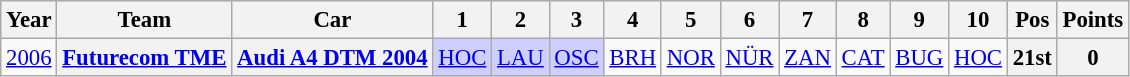<table class="wikitable" border="1" style="text-align:center; font-size:95%;">
<tr>
<th>Year</th>
<th>Team</th>
<th>Car</th>
<th>1</th>
<th>2</th>
<th>3</th>
<th>4</th>
<th>5</th>
<th>6</th>
<th>7</th>
<th>8</th>
<th>9</th>
<th>10</th>
<th>Pos</th>
<th>Points</th>
</tr>
<tr>
<td><a href='#'>2006</a></td>
<th><a href='#'>Futurecom TME</a></th>
<th><a href='#'>Audi A4 DTM 2004</a></th>
<td style="background:#cfcfff;"><a href='#'>HOC</a><br></td>
<td style="background:#cfcfff;"><a href='#'>LAU</a><br></td>
<td style="background:#cfcfff;"><a href='#'>OSC</a><br></td>
<td><a href='#'>BRH</a></td>
<td><a href='#'>NOR</a></td>
<td><a href='#'>NÜR</a></td>
<td><a href='#'>ZAN</a></td>
<td><a href='#'>CAT</a></td>
<td><a href='#'>BUG</a></td>
<td><a href='#'>HOC</a></td>
<th>21st</th>
<th>0</th>
</tr>
</table>
